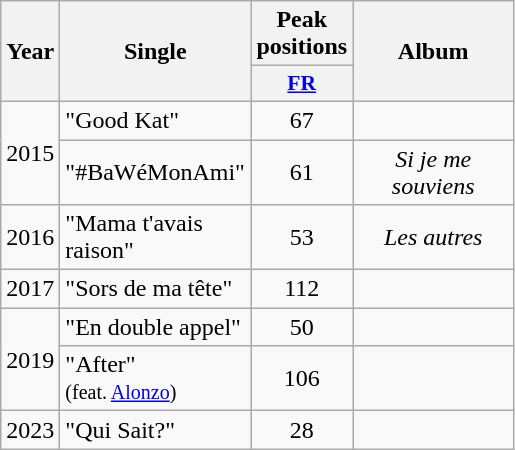<table class="wikitable">
<tr>
<th align="center" rowspan="2" width="10">Year</th>
<th align="center" rowspan="2" width="120">Single</th>
<th align="center" colspan="1" width="20">Peak positions</th>
<th align="center" rowspan="2" width="100">Album</th>
</tr>
<tr>
<th scope="col" style="width:3em;font-size:90%;"><a href='#'>FR</a><br></th>
</tr>
<tr>
<td style="text-align:center;" rowspan=2>2015</td>
<td>"Good Kat"</td>
<td style="text-align:center;">67</td>
<td style="text-align:center;"></td>
</tr>
<tr>
<td>"#BaWéMonAmi"</td>
<td style="text-align:center;">61</td>
<td style="text-align:center;"><em>Si je me souviens</em></td>
</tr>
<tr>
<td style="text-align:center;">2016</td>
<td>"Mama t'avais raison"</td>
<td style="text-align:center;">53</td>
<td style="text-align:center;"><em>Les autres</em></td>
</tr>
<tr>
<td style="text-align:center;">2017</td>
<td>"Sors de ma tête"</td>
<td style="text-align:center;">112</td>
<td style="text-align:center;"></td>
</tr>
<tr>
<td style="text-align:center;" rowspan="2">2019</td>
<td>"En double appel"</td>
<td style="text-align:center;">50</td>
<td style="text-align:center;"></td>
</tr>
<tr>
<td>"After"<br><small>(feat. <a href='#'>Alonzo</a>)</small></td>
<td style="text-align:center;">106</td>
<td style="text-align:center;"></td>
</tr>
<tr>
<td style="text-align:center;">2023</td>
<td>"Qui Sait?"</td>
<td style="text-align:center;">28<br></td>
<td style="text-align:center;"></td>
</tr>
</table>
